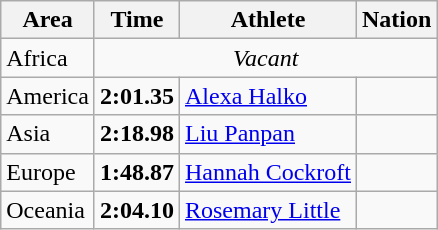<table class="wikitable">
<tr>
<th>Area</th>
<th>Time</th>
<th>Athlete</th>
<th>Nation</th>
</tr>
<tr>
<td>Africa</td>
<td colspan="3" align="center"><em>Vacant</em></td>
</tr>
<tr>
<td>America</td>
<td><strong>2:01.35</strong></td>
<td><a href='#'>Alexa Halko</a></td>
<td></td>
</tr>
<tr>
<td>Asia</td>
<td><strong>2:18.98</strong></td>
<td><a href='#'>Liu Panpan</a></td>
<td></td>
</tr>
<tr>
<td>Europe</td>
<td><strong>1:48.87</strong> </td>
<td><a href='#'>Hannah Cockroft</a></td>
<td></td>
</tr>
<tr>
<td>Oceania</td>
<td><strong>2:04.10</strong></td>
<td><a href='#'>Rosemary Little</a></td>
<td></td>
</tr>
</table>
